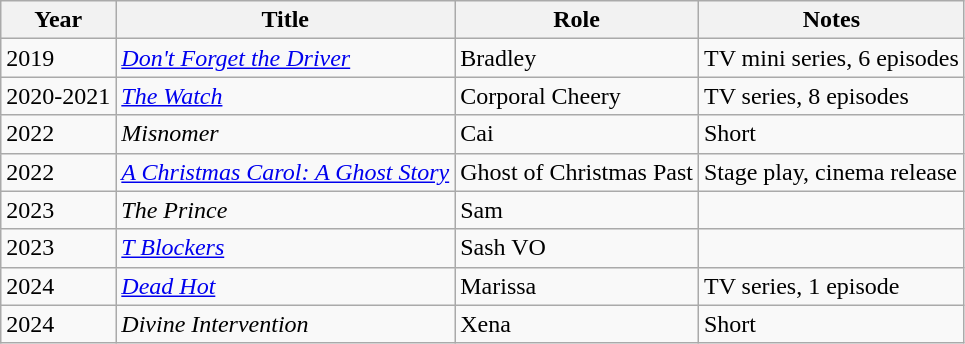<table class="wikitable">
<tr>
<th>Year</th>
<th>Title</th>
<th>Role</th>
<th>Notes</th>
</tr>
<tr>
<td>2019</td>
<td><em><a href='#'>Don't Forget the Driver</a></em></td>
<td>Bradley</td>
<td>TV mini series, 6 episodes</td>
</tr>
<tr>
<td>2020-2021</td>
<td><em><a href='#'>The Watch</a></em></td>
<td>Corporal Cheery</td>
<td>TV series, 8 episodes</td>
</tr>
<tr>
<td>2022</td>
<td><em>Misnomer</em></td>
<td>Cai</td>
<td>Short</td>
</tr>
<tr>
<td>2022</td>
<td><em><a href='#'>A Christmas Carol: A Ghost Story</a></em></td>
<td>Ghost of Christmas Past</td>
<td>Stage play, cinema release</td>
</tr>
<tr>
<td>2023</td>
<td><em>The Prince</em></td>
<td>Sam</td>
<td></td>
</tr>
<tr>
<td>2023</td>
<td><em><a href='#'>T Blockers</a></em></td>
<td>Sash VO</td>
<td></td>
</tr>
<tr>
<td>2024</td>
<td><em><a href='#'>Dead Hot</a></em></td>
<td>Marissa</td>
<td>TV series, 1 episode</td>
</tr>
<tr>
<td>2024</td>
<td><em>Divine Intervention</em></td>
<td>Xena</td>
<td>Short</td>
</tr>
</table>
